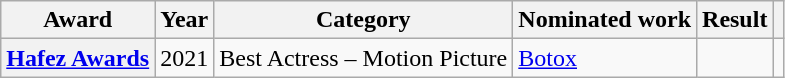<table class="wikitable sortable plainrowheaders">
<tr>
<th scope="col">Award</th>
<th scope="col">Year</th>
<th scope="col">Category</th>
<th scope="col">Nominated work</th>
<th scope="col">Result</th>
<th class="unsortable" scope="col"></th>
</tr>
<tr>
<th scope="row"><a href='#'>Hafez Awards</a></th>
<td>2021</td>
<td>Best Actress – Motion Picture</td>
<td><a href='#'>Botox</a></td>
<td></td>
<td></td>
</tr>
</table>
